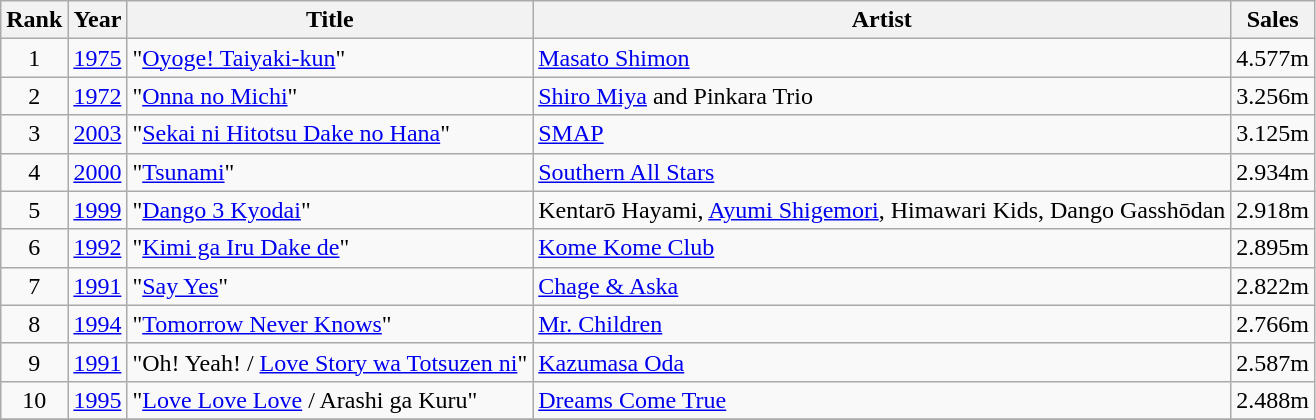<table class="wikitable">
<tr>
<th>Rank</th>
<th>Year</th>
<th>Title</th>
<th>Artist</th>
<th>Sales</th>
</tr>
<tr>
<td align="center">1</td>
<td><a href='#'>1975</a></td>
<td>"<a href='#'>Oyoge! Taiyaki-kun</a>" </td>
<td><a href='#'>Masato Shimon</a></td>
<td>4.577m</td>
</tr>
<tr>
<td align="center">2</td>
<td><a href='#'>1972</a></td>
<td>"<a href='#'>Onna no Michi</a>" </td>
<td><a href='#'>Shiro Miya</a> and Pinkara Trio</td>
<td>3.256m</td>
</tr>
<tr>
<td align="center">3</td>
<td><a href='#'>2003</a></td>
<td>"<a href='#'>Sekai ni Hitotsu Dake no Hana</a>" </td>
<td><a href='#'>SMAP</a></td>
<td>3.125m</td>
</tr>
<tr>
<td align="center">4</td>
<td><a href='#'>2000</a></td>
<td>"<a href='#'>Tsunami</a>"</td>
<td><a href='#'>Southern All Stars</a></td>
<td>2.934m</td>
</tr>
<tr>
<td align="center">5</td>
<td><a href='#'>1999</a></td>
<td>"<a href='#'>Dango 3 Kyodai</a>" </td>
<td>Kentarō Hayami, <a href='#'>Ayumi Shigemori</a>, Himawari Kids, Dango Gasshōdan</td>
<td>2.918m</td>
</tr>
<tr>
<td align="center">6</td>
<td><a href='#'>1992</a></td>
<td>"<a href='#'>Kimi ga Iru Dake de</a>" </td>
<td><a href='#'>Kome Kome Club</a></td>
<td>2.895m</td>
</tr>
<tr>
<td align="center">7</td>
<td><a href='#'>1991</a></td>
<td>"<a href='#'>Say Yes</a>"</td>
<td><a href='#'>Chage & Aska</a></td>
<td>2.822m</td>
</tr>
<tr>
<td align="center">8</td>
<td><a href='#'>1994</a></td>
<td>"<a href='#'>Tomorrow Never Knows</a>"</td>
<td><a href='#'>Mr. Children</a></td>
<td>2.766m</td>
</tr>
<tr>
<td align="center">9</td>
<td><a href='#'>1991</a></td>
<td>"Oh! Yeah! / <a href='#'>Love Story wa Totsuzen ni</a>" </td>
<td><a href='#'>Kazumasa Oda</a></td>
<td>2.587m</td>
</tr>
<tr>
<td align="center">10</td>
<td><a href='#'>1995</a></td>
<td>"<a href='#'>Love Love Love</a> / Arashi ga Kuru" </td>
<td><a href='#'>Dreams Come True</a></td>
<td>2.488m</td>
</tr>
<tr>
</tr>
</table>
